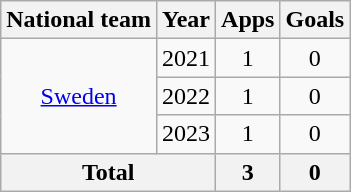<table class="wikitable" style="text-align:center">
<tr>
<th>National team</th>
<th>Year</th>
<th>Apps</th>
<th>Goals</th>
</tr>
<tr>
<td rowspan="3"><a href='#'>Sweden</a></td>
<td>2021</td>
<td>1</td>
<td>0</td>
</tr>
<tr>
<td>2022</td>
<td>1</td>
<td>0</td>
</tr>
<tr>
<td>2023</td>
<td>1</td>
<td>0</td>
</tr>
<tr>
<th colspan="2">Total</th>
<th>3</th>
<th>0</th>
</tr>
</table>
